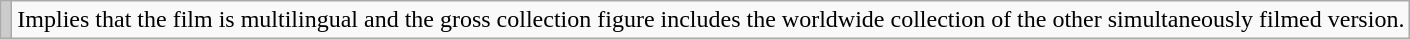<table class="wikitable">
<tr>
<td style="text-align:left; background:#ccc;"></td>
<td>Implies that the film is multilingual and the gross collection figure includes the worldwide collection of the other simultaneously filmed version.</td>
</tr>
</table>
